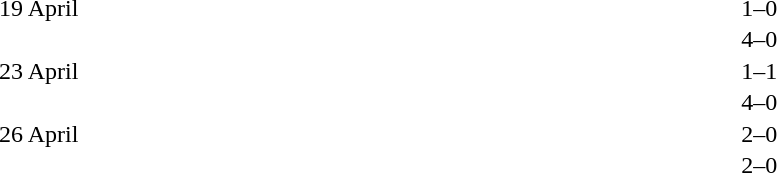<table cellspacing=1 width=70%>
<tr>
<th width=15%></th>
<th width=35%></th>
<th width=15%></th>
<th width=35%></th>
</tr>
<tr>
<td>19 April</td>
<td align=right></td>
<td align=center>1–0</td>
<td></td>
</tr>
<tr>
<td></td>
<td align=right></td>
<td align=center>4–0</td>
<td></td>
</tr>
<tr>
<td>23 April</td>
<td align=right></td>
<td align=center>1–1</td>
<td></td>
</tr>
<tr>
<td></td>
<td align=right></td>
<td align=center>4–0</td>
<td></td>
</tr>
<tr>
<td>26 April</td>
<td align=right></td>
<td align=center>2–0</td>
<td></td>
</tr>
<tr>
<td></td>
<td align=right></td>
<td align=center>2–0</td>
<td></td>
</tr>
</table>
